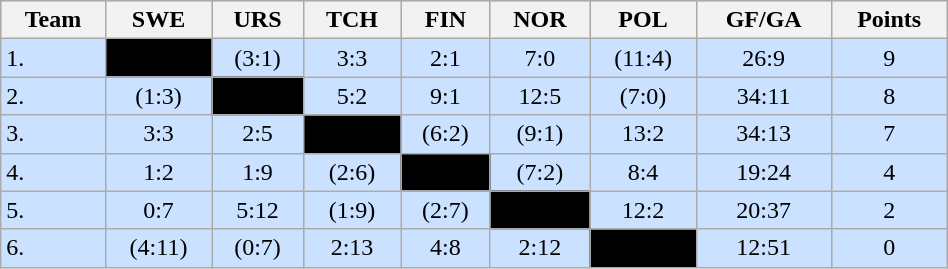<table class="wikitable" bgcolor="#EFEFFF" width="50%">
<tr bgcolor="#BCD2EE">
<th>Team</th>
<th>SWE</th>
<th>URS</th>
<th>TCH</th>
<th>FIN</th>
<th>NOR</th>
<th>POL</th>
<th>GF/GA</th>
<th>Points</th>
</tr>
<tr bgcolor="#CAE1FF" align="center">
<td align="left">1. </td>
<td style="background:#000000;"></td>
<td>(3:1)</td>
<td>3:3</td>
<td>2:1</td>
<td>7:0</td>
<td>(11:4)</td>
<td>26:9</td>
<td>9</td>
</tr>
<tr bgcolor="#CAE1FF" align="center">
<td align="left">2. </td>
<td>(1:3)</td>
<td style="background:#000000;"></td>
<td>5:2</td>
<td>9:1</td>
<td>12:5</td>
<td>(7:0)</td>
<td>34:11</td>
<td>8</td>
</tr>
<tr bgcolor="#CAE1FF" align="center">
<td align="left">3. </td>
<td>3:3</td>
<td>2:5</td>
<td style="background:#000000;"></td>
<td>(6:2)</td>
<td>(9:1)</td>
<td>13:2</td>
<td>34:13</td>
<td>7</td>
</tr>
<tr bgcolor="#CAE1FF" align="center">
<td align="left">4. </td>
<td>1:2</td>
<td>1:9</td>
<td>(2:6)</td>
<td style="background:#000000;"></td>
<td>(7:2)</td>
<td>8:4</td>
<td>19:24</td>
<td>4</td>
</tr>
<tr bgcolor="#CAE1FF" align="center">
<td align="left">5. </td>
<td>0:7</td>
<td>5:12</td>
<td>(1:9)</td>
<td>(2:7)</td>
<td style="background:#000000;"></td>
<td>12:2</td>
<td>20:37</td>
<td>2</td>
</tr>
<tr bgcolor="#CAE1FF" align="center">
<td align="left">6. </td>
<td>(4:11)</td>
<td>(0:7)</td>
<td>2:13</td>
<td>4:8</td>
<td>2:12</td>
<td style="background:#000000;"></td>
<td>12:51</td>
<td>0</td>
</tr>
</table>
